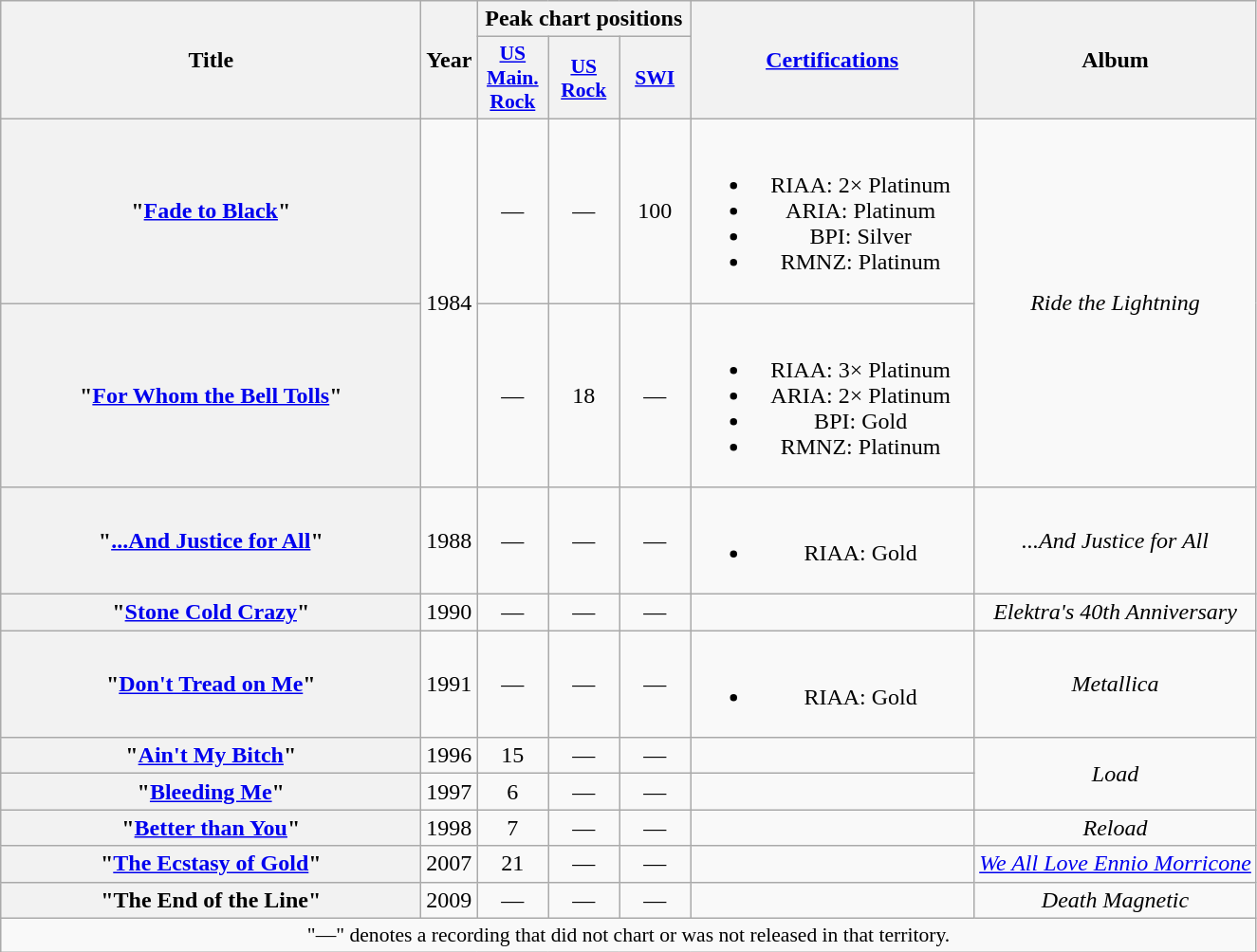<table class="wikitable plainrowheaders" style="text-align:center;">
<tr>
<th scope="col" rowspan="2" style="width:18em;">Title</th>
<th scope="col" rowspan="2">Year</th>
<th scope="col" colspan="3">Peak chart positions</th>
<th scope="col" rowspan="2" style="width:12em;"><a href='#'>Certifications</a></th>
<th scope="col" rowspan="2">Album</th>
</tr>
<tr>
<th scope="col" style="width:3em;font-size:90%;"><a href='#'>US<br>Main.<br>Rock</a><br></th>
<th scope="col" style="width:3em;font-size:90%;"><a href='#'>US<br>Rock</a><br></th>
<th scope="col" style="width:3em;font-size:90%;"><a href='#'>SWI</a><br></th>
</tr>
<tr>
<th scope="row">"<a href='#'>Fade to Black</a>"</th>
<td rowspan="2">1984</td>
<td>—</td>
<td>—</td>
<td>100</td>
<td><br><ul><li>RIAA: 2× Platinum</li><li>ARIA: Platinum</li><li>BPI: Silver</li><li>RMNZ: Platinum</li></ul></td>
<td rowspan="2"><em>Ride the Lightning</em></td>
</tr>
<tr>
<th scope="row">"<a href='#'>For Whom the Bell Tolls</a>"</th>
<td>—</td>
<td>18</td>
<td>—</td>
<td><br><ul><li>RIAA: 3× Platinum</li><li>ARIA: 2× Platinum</li><li>BPI: Gold</li><li>RMNZ: Platinum</li></ul></td>
</tr>
<tr>
<th scope="row">"<a href='#'>...And Justice for All</a>"</th>
<td>1988</td>
<td>—</td>
<td>—</td>
<td>—</td>
<td><br><ul><li>RIAA: Gold</li></ul></td>
<td><em>...And Justice for All</em></td>
</tr>
<tr>
<th scope="row">"<a href='#'>Stone Cold Crazy</a>"</th>
<td>1990</td>
<td>—</td>
<td>—</td>
<td>—</td>
<td></td>
<td><em>Elektra's 40th Anniversary</em></td>
</tr>
<tr>
<th scope="row">"<a href='#'>Don't Tread on Me</a>"</th>
<td>1991</td>
<td>—</td>
<td>—</td>
<td>—</td>
<td><br><ul><li>RIAA: Gold</li></ul></td>
<td><em>Metallica</em></td>
</tr>
<tr>
<th scope="row">"<a href='#'>Ain't My Bitch</a>"</th>
<td>1996</td>
<td>15</td>
<td>—</td>
<td>—</td>
<td></td>
<td rowspan="2"><em>Load</em></td>
</tr>
<tr>
<th scope="row">"<a href='#'>Bleeding Me</a>"</th>
<td>1997</td>
<td>6</td>
<td>—</td>
<td>—</td>
<td></td>
</tr>
<tr>
<th scope="row">"<a href='#'>Better than You</a>"</th>
<td>1998</td>
<td>7</td>
<td>—</td>
<td>—</td>
<td></td>
<td><em>Reload</em></td>
</tr>
<tr>
<th scope="row">"<a href='#'>The Ecstasy of Gold</a>"</th>
<td>2007</td>
<td>21</td>
<td>—</td>
<td>—</td>
<td></td>
<td><em><a href='#'>We All Love Ennio Morricone</a></em></td>
</tr>
<tr>
<th scope="row">"The End of the Line"</th>
<td>2009</td>
<td>—</td>
<td>—</td>
<td>—</td>
<td></td>
<td><em>Death Magnetic</em></td>
</tr>
<tr>
<td colspan="8" style="font-size:90%">"—" denotes a recording that did not chart or was not released in that territory.</td>
</tr>
</table>
